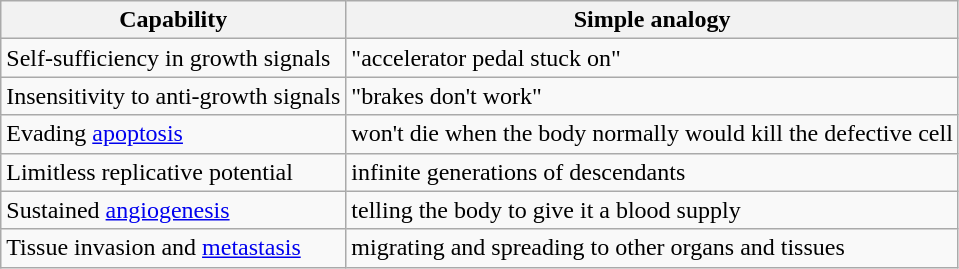<table class="wikitable">
<tr>
<th>Capability</th>
<th>Simple analogy</th>
</tr>
<tr>
<td>Self-sufficiency in growth signals</td>
<td>"accelerator pedal stuck on"</td>
</tr>
<tr>
<td>Insensitivity to anti-growth signals</td>
<td>"brakes don't work"</td>
</tr>
<tr>
<td>Evading <a href='#'>apoptosis</a></td>
<td>won't die when the body normally would kill the defective cell</td>
</tr>
<tr>
<td>Limitless replicative potential</td>
<td>infinite generations of descendants</td>
</tr>
<tr>
<td>Sustained <a href='#'>angiogenesis</a></td>
<td>telling the body to give it a blood supply</td>
</tr>
<tr>
<td>Tissue invasion and <a href='#'>metastasis</a></td>
<td>migrating and spreading to other organs and tissues</td>
</tr>
</table>
